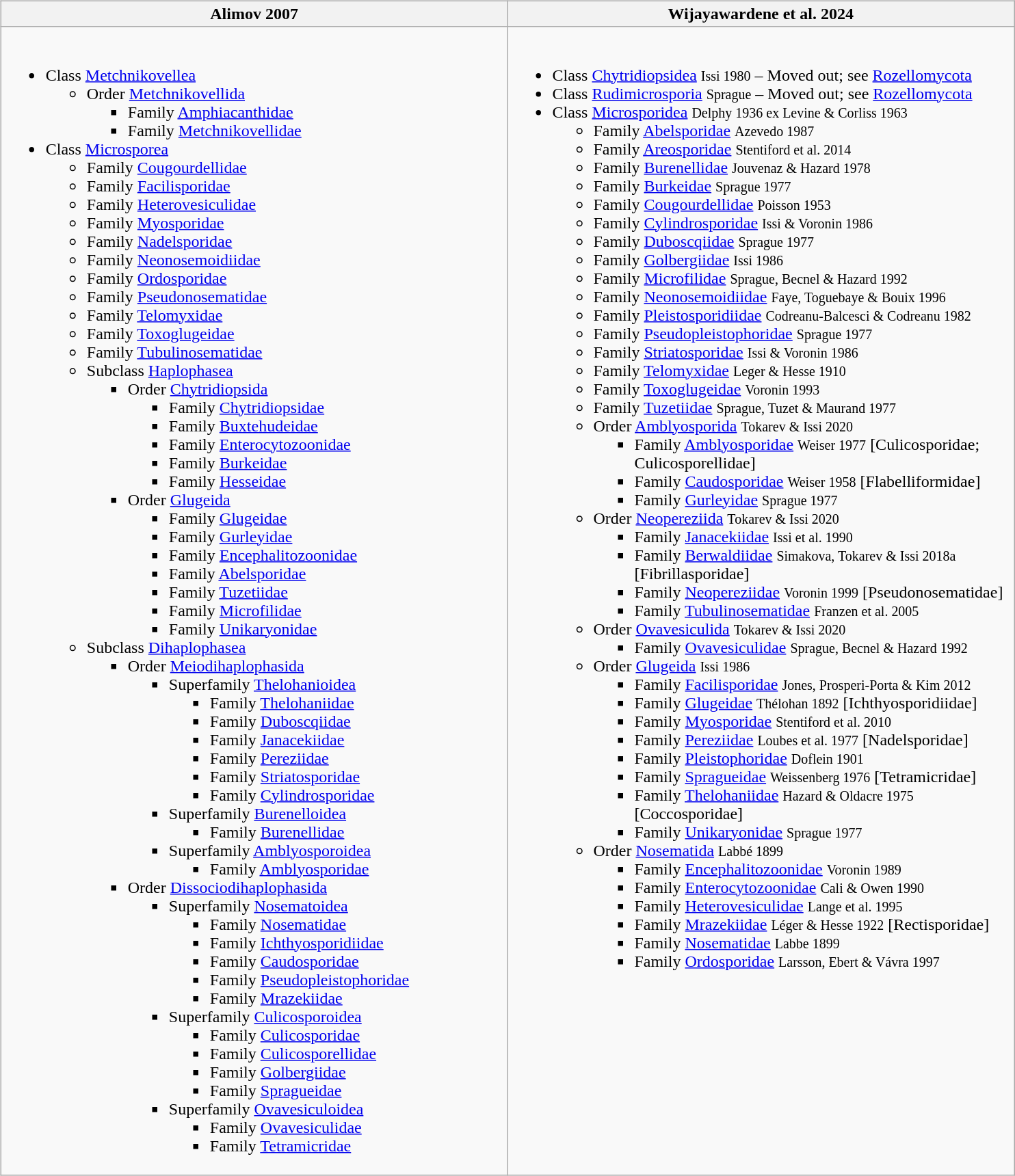<table>
<tr>
<td><br><table class="wikitable">
<tr>
<th colspan=1>Alimov 2007 </th>
<th colspan=1>Wijayawardene et al. 2024</th>
</tr>
<tr style="vertical-align:top;">
<td style="width:50%;"><br><ul><li>Class <a href='#'>Metchnikovellea</a><ul><li>Order <a href='#'>Metchnikovellida</a><ul><li>Family <a href='#'>Amphiacanthidae</a></li><li>Family <a href='#'>Metchnikovellidae</a></li></ul></li></ul></li><li>Class <a href='#'>Microsporea</a><ul><li>Family <a href='#'>Cougourdellidae</a></li><li>Family <a href='#'>Facilisporidae</a></li><li>Family <a href='#'>Heterovesiculidae</a></li><li>Family <a href='#'>Myosporidae</a></li><li>Family <a href='#'>Nadelsporidae</a></li><li>Family <a href='#'>Neonosemoidiidae</a></li><li>Family <a href='#'>Ordosporidae</a></li><li>Family <a href='#'>Pseudonosematidae</a></li><li>Family <a href='#'>Telomyxidae</a></li><li>Family <a href='#'>Toxoglugeidae</a></li><li>Family <a href='#'>Tubulinosematidae</a></li><li>Subclass <a href='#'>Haplophasea</a><ul><li>Order <a href='#'>Chytridiopsida</a><ul><li>Family <a href='#'>Chytridiopsidae</a></li><li>Family <a href='#'>Buxtehudeidae</a></li><li>Family <a href='#'>Enterocytozoonidae</a></li><li>Family <a href='#'>Burkeidae</a></li><li>Family <a href='#'>Hesseidae</a></li></ul></li><li>Order <a href='#'>Glugeida</a><ul><li>Family <a href='#'>Glugeidae</a></li><li>Family <a href='#'>Gurleyidae</a></li><li>Family <a href='#'>Encephalitozoonidae</a></li><li>Family <a href='#'>Abelsporidae</a></li><li>Family <a href='#'>Tuzetiidae</a></li><li>Family <a href='#'>Microfilidae</a></li><li>Family <a href='#'>Unikaryonidae</a></li></ul></li></ul></li><li>Subclass <a href='#'>Dihaplophasea</a><ul><li>Order <a href='#'>Meiodihaplophasida</a><ul><li>Superfamily <a href='#'>Thelohanioidea</a><ul><li>Family <a href='#'>Thelohaniidae</a></li><li>Family <a href='#'>Duboscqiidae</a></li><li>Family <a href='#'>Janacekiidae</a></li><li>Family <a href='#'>Pereziidae</a></li><li>Family <a href='#'>Striatosporidae</a></li><li>Family <a href='#'>Cylindrosporidae</a></li></ul></li><li>Superfamily <a href='#'>Burenelloidea</a><ul><li>Family <a href='#'>Burenellidae</a></li></ul></li><li>Superfamily <a href='#'>Amblyosporoidea</a><ul><li>Family <a href='#'>Amblyosporidae</a></li></ul></li></ul></li><li>Order <a href='#'>Dissociodihaplophasida</a><ul><li>Superfamily <a href='#'>Nosematoidea</a><ul><li>Family <a href='#'>Nosematidae</a></li><li>Family <a href='#'>Ichthyosporidiidae</a></li><li>Family <a href='#'>Caudosporidae</a></li><li>Family <a href='#'>Pseudopleistophoridae</a></li><li>Family <a href='#'>Mrazekiidae</a></li></ul></li><li>Superfamily <a href='#'>Culicosporoidea</a><ul><li>Family <a href='#'>Culicosporidae</a></li><li>Family <a href='#'>Culicosporellidae</a></li><li>Family <a href='#'>Golbergiidae</a></li><li>Family <a href='#'>Spragueidae</a></li></ul></li><li>Superfamily <a href='#'>Ovavesiculoidea</a><ul><li>Family <a href='#'>Ovavesiculidae</a></li><li>Family <a href='#'>Tetramicridae</a></li></ul></li></ul></li></ul></li></ul></li></ul></td>
<td style="width:50%;"><br><ul><li>Class <a href='#'>Chytridiopsidea</a> <small>Issi 1980</small> – Moved out; see <a href='#'>Rozellomycota</a></li><li>Class <a href='#'>Rudimicrosporia</a> <small>Sprague</small> – Moved out; see <a href='#'>Rozellomycota</a></li><li>Class <a href='#'>Microsporidea</a> <small>Delphy 1936 ex Levine & Corliss 1963</small><ul><li>Family <a href='#'>Abelsporidae</a> <small>Azevedo 1987</small></li><li>Family <a href='#'>Areosporidae</a> <small>Stentiford et al. 2014</small></li><li>Family <a href='#'>Burenellidae</a> <small>Jouvenaz & Hazard 1978</small></li><li>Family <a href='#'>Burkeidae</a> <small>Sprague 1977</small></li><li>Family <a href='#'>Cougourdellidae</a> <small>Poisson 1953</small></li><li>Family <a href='#'>Cylindrosporidae</a> <small>Issi & Voronin 1986</small></li><li>Family <a href='#'>Duboscqiidae</a> <small>Sprague 1977</small></li><li>Family <a href='#'>Golbergiidae</a> <small>Issi 1986</small></li><li>Family <a href='#'>Microfilidae</a> <small>Sprague, Becnel & Hazard 1992</small></li><li>Family <a href='#'>Neonosemoidiidae</a> <small>Faye, Toguebaye & Bouix 1996</small></li><li>Family <a href='#'>Pleistosporidiidae</a> <small>Codreanu-Balcesci & Codreanu 1982</small></li><li>Family <a href='#'>Pseudopleistophoridae</a> <small>Sprague 1977</small></li><li>Family <a href='#'>Striatosporidae</a> <small>Issi & Voronin 1986</small></li><li>Family <a href='#'>Telomyxidae</a> <small>Leger & Hesse 1910</small></li><li>Family <a href='#'>Toxoglugeidae</a> <small>Voronin 1993</small></li><li>Family <a href='#'>Tuzetiidae</a> <small>Sprague, Tuzet & Maurand 1977</small></li><li>Order <a href='#'>Amblyosporida</a> <small>Tokarev & Issi 2020</small><ul><li>Family <a href='#'>Amblyosporidae</a> <small>Weiser 1977</small> [Culicosporidae; Culicosporellidae]</li><li>Family <a href='#'>Caudosporidae</a> <small>Weiser 1958</small> [Flabelliformidae]</li><li>Family <a href='#'>Gurleyidae</a> <small>Sprague 1977</small></li></ul></li><li>Order <a href='#'>Neopereziida</a> <small>Tokarev & Issi 2020</small><ul><li>Family <a href='#'>Janacekiidae</a> <small>Issi et al. 1990</small></li><li>Family <a href='#'>Berwaldiidae</a> <small>Simakova, Tokarev & Issi 2018a</small> [Fibrillasporidae]</li><li>Family <a href='#'>Neopereziidae</a> <small>Voronin 1999</small> [Pseudonosematidae]</li><li>Family <a href='#'>Tubulinosematidae</a> <small>Franzen et al. 2005</small></li></ul></li><li>Order <a href='#'>Ovavesiculida</a> <small>Tokarev & Issi 2020</small><ul><li>Family <a href='#'>Ovavesiculidae</a> <small>Sprague, Becnel & Hazard 1992</small></li></ul></li><li>Order <a href='#'>Glugeida</a> <small>Issi 1986</small><ul><li>Family <a href='#'>Facilisporidae</a> <small>Jones, Prosperi-Porta & Kim 2012</small></li><li>Family <a href='#'>Glugeidae</a> <small>Thélohan 1892</small> [Ichthyosporidiidae]</li><li>Family <a href='#'>Myosporidae</a> <small>Stentiford et al. 2010</small></li><li>Family <a href='#'>Pereziidae</a> <small>Loubes et al. 1977</small> [Nadelsporidae]</li><li>Family <a href='#'>Pleistophoridae</a> <small>Doflein 1901</small></li><li>Family <a href='#'>Spragueidae</a> <small>Weissenberg 1976</small> [Tetramicridae]</li><li>Family <a href='#'>Thelohaniidae</a> <small>Hazard & Oldacre 1975</small> [Coccosporidae]</li><li>Family <a href='#'>Unikaryonidae</a> <small>Sprague 1977</small></li></ul></li><li>Order <a href='#'>Nosematida</a> <small>Labbé 1899</small><ul><li>Family <a href='#'>Encephalitozoonidae</a> <small>Voronin 1989</small></li><li>Family <a href='#'>Enterocytozoonidae</a> <small>Cali & Owen 1990</small></li><li>Family <a href='#'>Heterovesiculidae</a> <small>Lange et al. 1995</small></li><li>Family <a href='#'>Mrazekiidae</a> <small>Léger & Hesse 1922</small> [Rectisporidae]</li><li>Family <a href='#'>Nosematidae</a> <small>Labbe 1899</small></li><li>Family <a href='#'>Ordosporidae</a> <small>Larsson, Ebert & Vávra 1997</small></li></ul></li></ul></li></ul></td>
</tr>
</table>
</td>
</tr>
</table>
